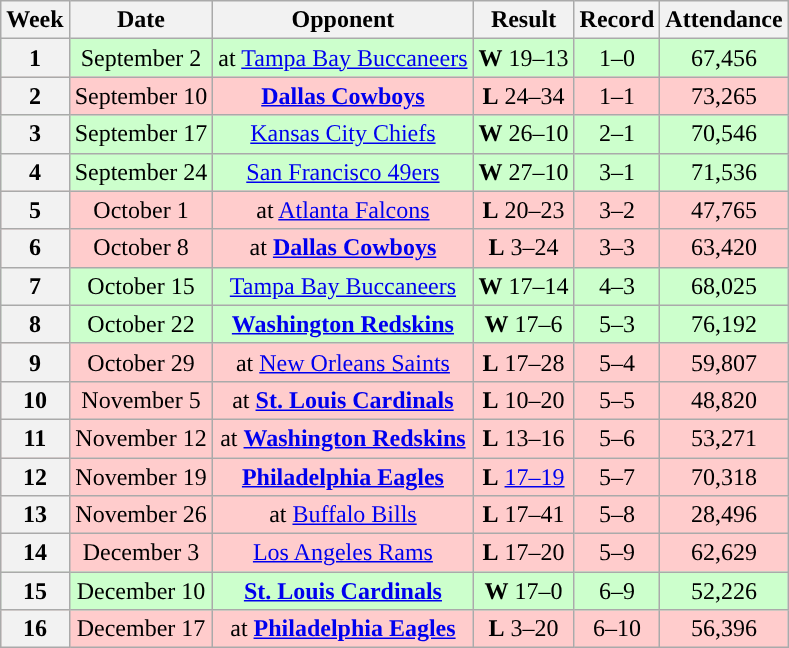<table class="wikitable" style="text-align:center">
<tr>
<th>Week</th>
<th>Date</th>
<th>Opponent</th>
<th>Result</th>
<th>Record</th>
<th>Attendance</th>
</tr>
<tr style="background: #cfc">
<th>1</th>
<td>September 2</td>
<td>at <a href='#'>Tampa Bay Buccaneers</a></td>
<td><strong>W</strong> 19–13</td>
<td>1–0</td>
<td>67,456</td>
</tr>
<tr style="background: #fcc">
<th>2</th>
<td>September 10</td>
<td><strong><a href='#'>Dallas Cowboys</a></strong></td>
<td><strong>L</strong> 24–34</td>
<td>1–1</td>
<td>73,265</td>
</tr>
<tr style="background: #cfc">
<th>3</th>
<td>September 17</td>
<td><a href='#'>Kansas City Chiefs</a></td>
<td><strong>W</strong> 26–10</td>
<td>2–1</td>
<td>70,546</td>
</tr>
<tr style="background: #cfc">
<th>4</th>
<td>September 24</td>
<td><a href='#'>San Francisco 49ers</a></td>
<td><strong>W</strong> 27–10</td>
<td>3–1</td>
<td>71,536</td>
</tr>
<tr style="background: #fcc">
<th>5</th>
<td>October 1</td>
<td>at <a href='#'>Atlanta Falcons</a></td>
<td><strong>L</strong> 20–23</td>
<td>3–2</td>
<td>47,765</td>
</tr>
<tr style="background: #fcc">
<th>6</th>
<td>October 8</td>
<td>at <strong><a href='#'>Dallas Cowboys</a></strong></td>
<td><strong>L</strong> 3–24</td>
<td>3–3</td>
<td>63,420</td>
</tr>
<tr style="background: #cfc">
<th>7</th>
<td>October 15</td>
<td><a href='#'>Tampa Bay Buccaneers</a></td>
<td><strong>W</strong> 17–14</td>
<td>4–3</td>
<td>68,025</td>
</tr>
<tr style="background: #cfc">
<th>8</th>
<td>October 22</td>
<td><strong><a href='#'>Washington Redskins</a></strong></td>
<td><strong>W</strong> 17–6</td>
<td>5–3</td>
<td>76,192</td>
</tr>
<tr style="background: #fcc">
<th>9</th>
<td>October 29</td>
<td>at <a href='#'>New Orleans Saints</a></td>
<td><strong>L</strong> 17–28</td>
<td>5–4</td>
<td>59,807</td>
</tr>
<tr style="background: #fcc">
<th>10</th>
<td>November 5</td>
<td>at <strong><a href='#'>St. Louis Cardinals</a></strong></td>
<td><strong>L</strong> 10–20</td>
<td>5–5</td>
<td>48,820</td>
</tr>
<tr style="background: #fcc">
<th>11</th>
<td>November 12</td>
<td>at <strong><a href='#'>Washington Redskins</a></strong></td>
<td><strong>L</strong> 13–16</td>
<td>5–6</td>
<td>53,271</td>
</tr>
<tr style="background: #fcc">
<th>12</th>
<td>November 19</td>
<td><strong><a href='#'>Philadelphia Eagles</a></strong></td>
<td><strong>L</strong> <a href='#'>17–19</a></td>
<td>5–7</td>
<td>70,318</td>
</tr>
<tr style="background: #fcc">
<th>13</th>
<td>November 26</td>
<td>at <a href='#'>Buffalo Bills</a></td>
<td><strong>L</strong> 17–41</td>
<td>5–8</td>
<td>28,496</td>
</tr>
<tr style="background: #fcc">
<th>14</th>
<td>December 3</td>
<td><a href='#'>Los Angeles Rams</a></td>
<td><strong>L</strong> 17–20</td>
<td>5–9</td>
<td>62,629</td>
</tr>
<tr style="background: #cfc">
<th>15</th>
<td>December 10</td>
<td><strong><a href='#'>St. Louis Cardinals</a></strong></td>
<td><strong>W</strong> 17–0</td>
<td>6–9</td>
<td>52,226</td>
</tr>
<tr style="background: #fcc">
<th>16</th>
<td>December 17</td>
<td>at <strong><a href='#'>Philadelphia Eagles</a></strong></td>
<td><strong>L</strong> 3–20</td>
<td>6–10</td>
<td>56,396</td>
</tr>
</table>
